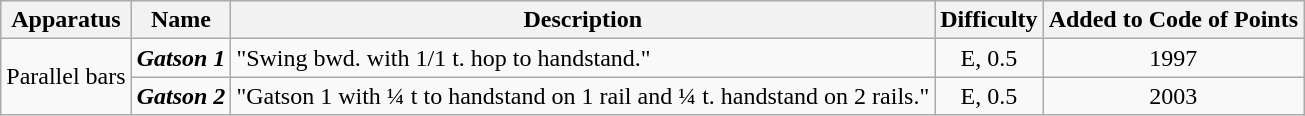<table class="wikitable">
<tr>
<th scope="col">Apparatus</th>
<th scope="col">Name</th>
<th scope="col">Description</th>
<th scope="col">Difficulty</th>
<th scope="col">Added to Code of Points</th>
</tr>
<tr>
<td rowspan="2">Parallel bars</td>
<td scope="row"><strong><em>Gatson 1</em></strong></td>
<td>"Swing bwd. with 1/1 t. hop to handstand."</td>
<td align=center>E, 0.5</td>
<td align=center>1997</td>
</tr>
<tr>
<td scope="row"><strong><em>Gatson 2</em></strong></td>
<td>"Gatson 1 with ¼ t to handstand on 1 rail and ¼ t. handstand on 2 rails."</td>
<td align=center>E, 0.5</td>
<td align=center>2003</td>
</tr>
</table>
